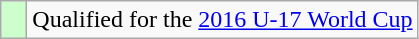<table class="wikitable">
<tr>
<td width=10px bgcolor="#ccffcc"></td>
<td>Qualified for the <a href='#'>2016 U-17 World Cup</a></td>
</tr>
</table>
